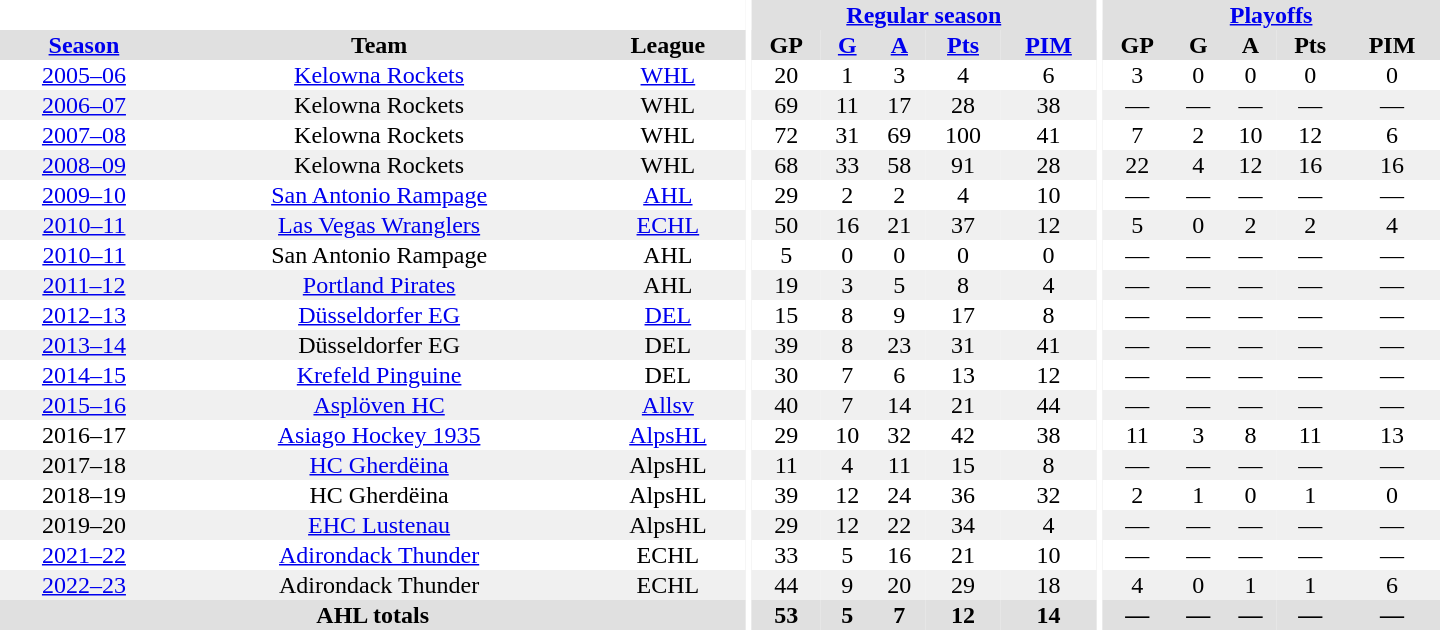<table border="0" cellpadding="1" cellspacing="0" style="text-align:center; width:60em">
<tr bgcolor="#e0e0e0">
<th colspan="3" bgcolor="#ffffff"></th>
<th rowspan="104" bgcolor="#ffffff"></th>
<th colspan="5"><a href='#'>Regular season</a></th>
<th rowspan="104" bgcolor="#ffffff"></th>
<th colspan="5"><a href='#'>Playoffs</a></th>
</tr>
<tr bgcolor="#e0e0e0">
<th><a href='#'>Season</a></th>
<th>Team</th>
<th>League</th>
<th>GP</th>
<th><a href='#'>G</a></th>
<th><a href='#'>A</a></th>
<th><a href='#'>Pts</a></th>
<th><a href='#'>PIM</a></th>
<th>GP</th>
<th>G</th>
<th>A</th>
<th>Pts</th>
<th>PIM</th>
</tr>
<tr>
<td><a href='#'>2005–06</a></td>
<td><a href='#'>Kelowna Rockets</a></td>
<td><a href='#'>WHL</a></td>
<td>20</td>
<td>1</td>
<td>3</td>
<td>4</td>
<td>6</td>
<td>3</td>
<td>0</td>
<td>0</td>
<td>0</td>
<td>0</td>
</tr>
<tr style="background:#f0f0f0;">
<td><a href='#'>2006–07</a></td>
<td>Kelowna Rockets</td>
<td>WHL</td>
<td>69</td>
<td>11</td>
<td>17</td>
<td>28</td>
<td>38</td>
<td>—</td>
<td>—</td>
<td>—</td>
<td>—</td>
<td>—</td>
</tr>
<tr>
<td><a href='#'>2007–08</a></td>
<td>Kelowna Rockets</td>
<td>WHL</td>
<td>72</td>
<td>31</td>
<td>69</td>
<td>100</td>
<td>41</td>
<td>7</td>
<td>2</td>
<td>10</td>
<td>12</td>
<td>6</td>
</tr>
<tr style="background:#f0f0f0;">
<td><a href='#'>2008–09</a></td>
<td>Kelowna Rockets</td>
<td>WHL</td>
<td>68</td>
<td>33</td>
<td>58</td>
<td>91</td>
<td>28</td>
<td>22</td>
<td>4</td>
<td>12</td>
<td>16</td>
<td>16</td>
</tr>
<tr>
<td><a href='#'>2009–10</a></td>
<td><a href='#'>San Antonio Rampage</a></td>
<td><a href='#'>AHL</a></td>
<td>29</td>
<td>2</td>
<td>2</td>
<td>4</td>
<td>10</td>
<td>—</td>
<td>—</td>
<td>—</td>
<td>—</td>
<td>—</td>
</tr>
<tr style="background:#f0f0f0;">
<td><a href='#'>2010–11</a></td>
<td><a href='#'>Las Vegas Wranglers</a></td>
<td><a href='#'>ECHL</a></td>
<td>50</td>
<td>16</td>
<td>21</td>
<td>37</td>
<td>12</td>
<td>5</td>
<td>0</td>
<td>2</td>
<td>2</td>
<td>4</td>
</tr>
<tr>
<td><a href='#'>2010–11</a></td>
<td>San Antonio Rampage</td>
<td>AHL</td>
<td>5</td>
<td>0</td>
<td>0</td>
<td>0</td>
<td>0</td>
<td>—</td>
<td>—</td>
<td>—</td>
<td>—</td>
<td>—</td>
</tr>
<tr style="background:#f0f0f0;">
<td><a href='#'>2011–12</a></td>
<td><a href='#'>Portland Pirates</a></td>
<td>AHL</td>
<td>19</td>
<td>3</td>
<td>5</td>
<td>8</td>
<td>4</td>
<td>—</td>
<td>—</td>
<td>—</td>
<td>—</td>
<td>—</td>
</tr>
<tr>
<td><a href='#'>2012–13</a></td>
<td><a href='#'>Düsseldorfer EG</a></td>
<td><a href='#'>DEL</a></td>
<td>15</td>
<td>8</td>
<td>9</td>
<td>17</td>
<td>8</td>
<td>—</td>
<td>—</td>
<td>—</td>
<td>—</td>
<td>—</td>
</tr>
<tr style="background:#f0f0f0;">
<td><a href='#'>2013–14</a></td>
<td>Düsseldorfer EG</td>
<td>DEL</td>
<td>39</td>
<td>8</td>
<td>23</td>
<td>31</td>
<td>41</td>
<td>—</td>
<td>—</td>
<td>—</td>
<td>—</td>
<td>—</td>
</tr>
<tr>
<td><a href='#'>2014–15</a></td>
<td><a href='#'>Krefeld Pinguine</a></td>
<td>DEL</td>
<td>30</td>
<td>7</td>
<td>6</td>
<td>13</td>
<td>12</td>
<td>—</td>
<td>—</td>
<td>—</td>
<td>—</td>
<td>—</td>
</tr>
<tr style="background:#f0f0f0;">
<td><a href='#'>2015–16</a></td>
<td><a href='#'>Asplöven HC</a></td>
<td><a href='#'>Allsv</a></td>
<td>40</td>
<td>7</td>
<td>14</td>
<td>21</td>
<td>44</td>
<td>—</td>
<td>—</td>
<td>—</td>
<td>—</td>
<td>—</td>
</tr>
<tr>
<td>2016–17</td>
<td><a href='#'>Asiago Hockey 1935</a></td>
<td><a href='#'>AlpsHL</a></td>
<td>29</td>
<td>10</td>
<td>32</td>
<td>42</td>
<td>38</td>
<td>11</td>
<td>3</td>
<td>8</td>
<td>11</td>
<td>13</td>
</tr>
<tr style="background:#f0f0f0;">
<td>2017–18</td>
<td><a href='#'>HC Gherdëina</a></td>
<td>AlpsHL</td>
<td>11</td>
<td>4</td>
<td>11</td>
<td>15</td>
<td>8</td>
<td>—</td>
<td>—</td>
<td>—</td>
<td>—</td>
<td>—</td>
</tr>
<tr>
<td>2018–19</td>
<td>HC Gherdëina</td>
<td>AlpsHL</td>
<td>39</td>
<td>12</td>
<td>24</td>
<td>36</td>
<td>32</td>
<td>2</td>
<td>1</td>
<td>0</td>
<td>1</td>
<td>0</td>
</tr>
<tr style="background:#f0f0f0;">
<td>2019–20</td>
<td><a href='#'>EHC Lustenau</a></td>
<td>AlpsHL</td>
<td>29</td>
<td>12</td>
<td>22</td>
<td>34</td>
<td>4</td>
<td>—</td>
<td>—</td>
<td>—</td>
<td>—</td>
<td>—</td>
</tr>
<tr>
<td><a href='#'>2021–22</a></td>
<td><a href='#'>Adirondack Thunder</a></td>
<td>ECHL</td>
<td>33</td>
<td>5</td>
<td>16</td>
<td>21</td>
<td>10</td>
<td>—</td>
<td>—</td>
<td>—</td>
<td>—</td>
<td>—</td>
</tr>
<tr style="background:#f0f0f0;">
<td><a href='#'>2022–23</a></td>
<td>Adirondack Thunder</td>
<td>ECHL</td>
<td>44</td>
<td>9</td>
<td>20</td>
<td>29</td>
<td>18</td>
<td>4</td>
<td>0</td>
<td>1</td>
<td>1</td>
<td>6</td>
</tr>
<tr bgcolor="#e0e0e0">
<th colspan="3">AHL totals</th>
<th>53</th>
<th>5</th>
<th>7</th>
<th>12</th>
<th>14</th>
<th>—</th>
<th>—</th>
<th>—</th>
<th>—</th>
<th>—</th>
</tr>
</table>
